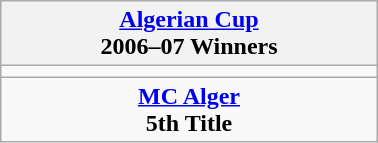<table class="wikitable" style="text-align: center; margin: 0 auto; width: 20%">
<tr>
<th><a href='#'>Algerian Cup</a><br>2006–07 Winners</th>
</tr>
<tr>
<td></td>
</tr>
<tr>
<td><strong><a href='#'>MC Alger</a></strong><br><strong>5th Title</strong></td>
</tr>
</table>
